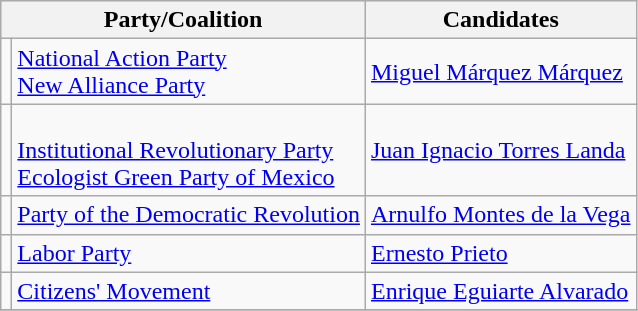<table class="wikitable">
<tr style="background:#efefef;">
<th Colspan = 2><strong>Party/Coalition</strong></th>
<th Colspan = 2><strong>Candidates</strong></th>
</tr>
<tr>
<td></td>
<td><a href='#'>National Action Party</a><br><a href='#'>New Alliance Party</a></td>
<td><a href='#'>Miguel Márquez Márquez</a></td>
</tr>
<tr>
<td></td>
<td><br><a href='#'>Institutional Revolutionary Party</a><br><a href='#'>Ecologist Green Party of Mexico</a></td>
<td><a href='#'>Juan Ignacio Torres Landa</a></td>
</tr>
<tr>
<td></td>
<td><a href='#'>Party of the Democratic Revolution</a></td>
<td><a href='#'>Arnulfo Montes de la Vega</a></td>
</tr>
<tr>
<td></td>
<td><a href='#'>Labor Party</a></td>
<td><a href='#'>Ernesto Prieto</a></td>
</tr>
<tr>
<td></td>
<td><a href='#'>Citizens' Movement</a></td>
<td><a href='#'>Enrique Eguiarte Alvarado</a></td>
</tr>
<tr>
</tr>
</table>
